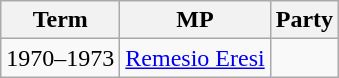<table class=wikitable>
<tr>
<th>Term</th>
<th>MP</th>
<th>Party</th>
</tr>
<tr>
<td>1970–1973</td>
<td><a href='#'>Remesio Eresi</a></td>
<td></td>
</tr>
</table>
